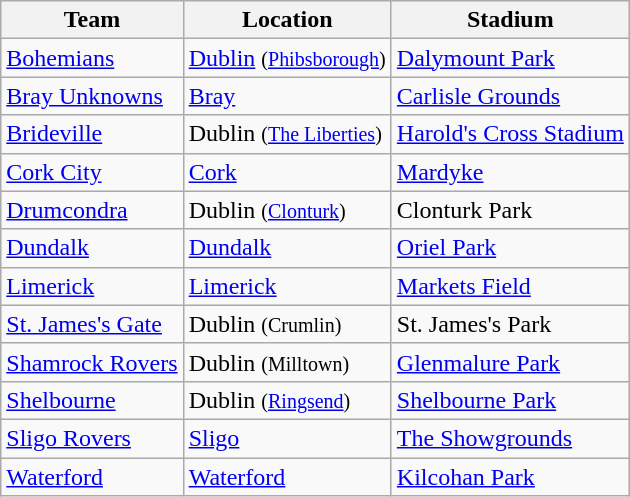<table class="wikitable sortable">
<tr>
<th>Team</th>
<th>Location</th>
<th>Stadium</th>
</tr>
<tr>
<td><a href='#'>Bohemians</a></td>
<td><a href='#'>Dublin</a> <small>(<a href='#'>Phibsborough</a>)</small></td>
<td><a href='#'>Dalymount Park</a></td>
</tr>
<tr>
<td><a href='#'>Bray Unknowns</a></td>
<td><a href='#'>Bray</a></td>
<td><a href='#'>Carlisle Grounds</a></td>
</tr>
<tr>
<td><a href='#'>Brideville</a></td>
<td>Dublin <small>(<a href='#'>The Liberties</a>)</small></td>
<td><a href='#'>Harold's Cross Stadium</a></td>
</tr>
<tr>
<td><a href='#'>Cork City</a></td>
<td><a href='#'>Cork</a></td>
<td><a href='#'>Mardyke</a></td>
</tr>
<tr>
<td><a href='#'>Drumcondra</a></td>
<td>Dublin <small>(<a href='#'>Clonturk</a>)</small></td>
<td>Clonturk Park</td>
</tr>
<tr>
<td><a href='#'>Dundalk</a></td>
<td><a href='#'>Dundalk</a></td>
<td><a href='#'>Oriel Park</a></td>
</tr>
<tr>
<td><a href='#'>Limerick</a></td>
<td><a href='#'>Limerick</a></td>
<td><a href='#'>Markets Field</a></td>
</tr>
<tr>
<td><a href='#'>St. James's Gate</a></td>
<td>Dublin <small>(Crumlin)</small></td>
<td>St. James's Park</td>
</tr>
<tr>
<td><a href='#'>Shamrock Rovers</a></td>
<td>Dublin <small>(Milltown)</small></td>
<td><a href='#'>Glenmalure Park</a></td>
</tr>
<tr>
<td><a href='#'>Shelbourne</a></td>
<td>Dublin <small>(<a href='#'>Ringsend</a>)</small></td>
<td><a href='#'>Shelbourne Park</a></td>
</tr>
<tr>
<td><a href='#'>Sligo Rovers</a></td>
<td><a href='#'>Sligo</a></td>
<td><a href='#'>The Showgrounds</a></td>
</tr>
<tr>
<td><a href='#'>Waterford</a></td>
<td><a href='#'>Waterford</a></td>
<td><a href='#'>Kilcohan Park</a></td>
</tr>
</table>
